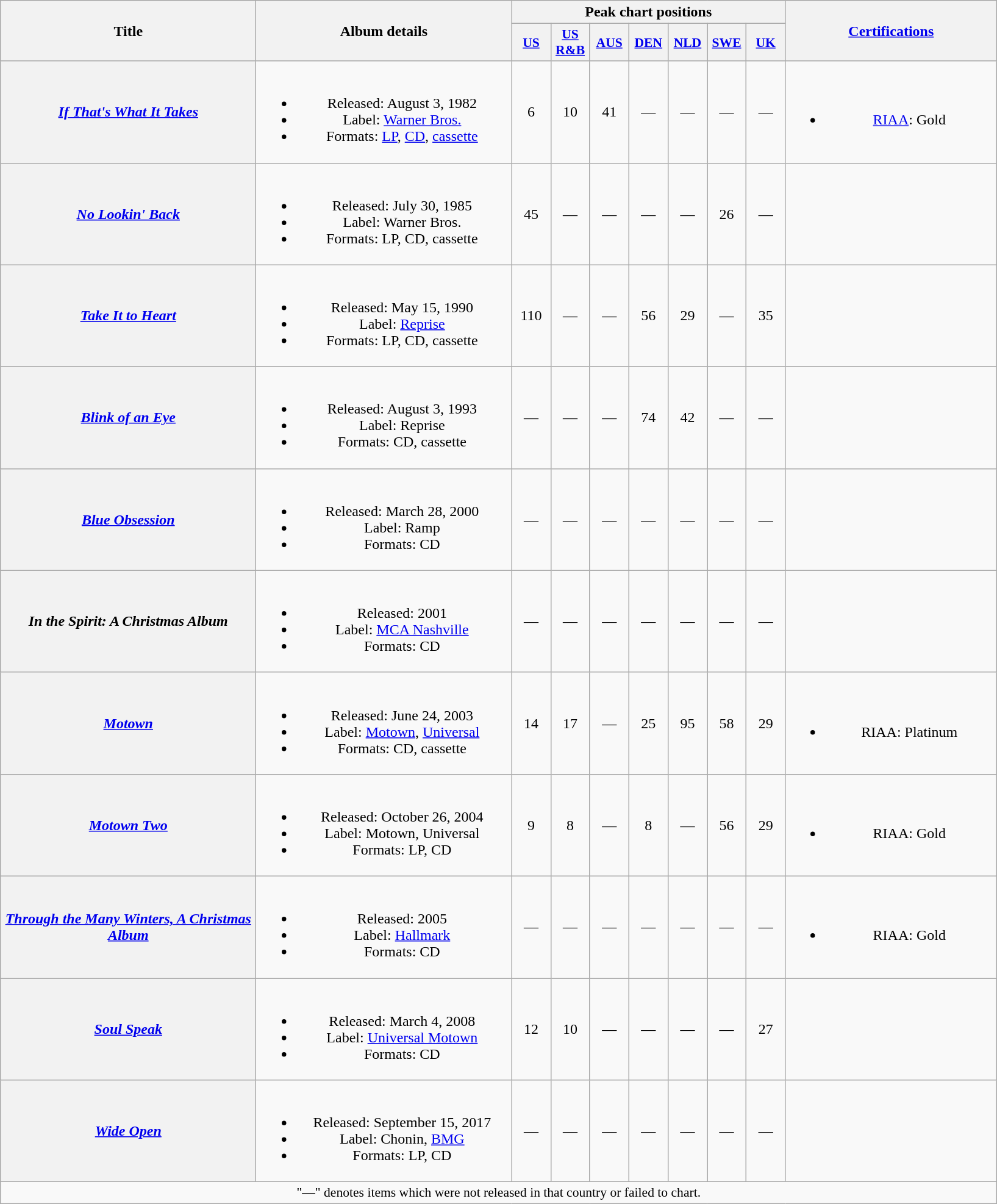<table class="wikitable plainrowheaders" style="text-align:center;">
<tr>
<th scope="col" rowspan="2" style="width:17em;">Title</th>
<th scope="col" rowspan="2" style="width:17em;">Album details</th>
<th scope="col" colspan="7">Peak chart positions</th>
<th scope="col" rowspan="2" style="width:14em;"><a href='#'>Certifications</a></th>
</tr>
<tr>
<th scope="col" style="width:2.5em;font-size:90%;"><a href='#'>US</a><br></th>
<th scope="col" style="width:2.5em;font-size:90%;"><a href='#'>US R&B</a><br></th>
<th scope="col" style="width:2.5em;font-size:90%;"><a href='#'>AUS</a><br></th>
<th scope="col" style="width:2.5em;font-size:90%;"><a href='#'>DEN</a><br></th>
<th scope="col" style="width:2.5em;font-size:90%;"><a href='#'>NLD</a><br></th>
<th scope="col" style="width:2.5em;font-size:90%;"><a href='#'>SWE</a><br></th>
<th scope="col" style="width:2.5em;font-size:90%;"><a href='#'>UK</a><br></th>
</tr>
<tr>
<th scope="row"><em><a href='#'>If That's What It Takes</a></em></th>
<td><br><ul><li>Released: August 3, 1982</li><li>Label: <a href='#'>Warner Bros.</a></li><li>Formats: <a href='#'>LP</a>, <a href='#'>CD</a>, <a href='#'>cassette</a></li></ul></td>
<td>6</td>
<td>10</td>
<td>41</td>
<td>—</td>
<td>—</td>
<td>—</td>
<td>—</td>
<td><br><ul><li><a href='#'>RIAA</a>: Gold</li></ul></td>
</tr>
<tr>
<th scope="row"><em><a href='#'>No Lookin' Back</a></em></th>
<td><br><ul><li>Released: July 30, 1985</li><li>Label: Warner Bros.</li><li>Formats: LP, CD, cassette</li></ul></td>
<td>45</td>
<td>—</td>
<td>—</td>
<td>—</td>
<td>—</td>
<td>26</td>
<td>—</td>
<td></td>
</tr>
<tr>
<th scope="row"><em><a href='#'>Take It to Heart</a></em></th>
<td><br><ul><li>Released: May 15, 1990</li><li>Label: <a href='#'>Reprise</a></li><li>Formats: LP, CD, cassette</li></ul></td>
<td>110</td>
<td>—</td>
<td>—</td>
<td>56</td>
<td>29</td>
<td>—</td>
<td>35</td>
<td></td>
</tr>
<tr>
<th scope="row"><em><a href='#'>Blink of an Eye</a></em></th>
<td><br><ul><li>Released: August 3, 1993</li><li>Label: Reprise</li><li>Formats: CD, cassette</li></ul></td>
<td>—</td>
<td>—</td>
<td>—</td>
<td>74</td>
<td>42</td>
<td>—</td>
<td>—</td>
<td></td>
</tr>
<tr>
<th scope="row"><em><a href='#'>Blue Obsession</a></em></th>
<td><br><ul><li>Released: March 28, 2000</li><li>Label: Ramp</li><li>Formats: CD</li></ul></td>
<td>—</td>
<td>—</td>
<td>—</td>
<td>—</td>
<td>—</td>
<td>—</td>
<td>—</td>
<td></td>
</tr>
<tr>
<th scope="row"><em>In the Spirit: A Christmas Album</em></th>
<td><br><ul><li>Released: 2001</li><li>Label: <a href='#'>MCA Nashville</a></li><li>Formats: CD</li></ul></td>
<td>—</td>
<td>—</td>
<td>—</td>
<td>—</td>
<td>—</td>
<td>—</td>
<td>—</td>
<td></td>
</tr>
<tr>
<th scope="row"><em><a href='#'>Motown</a></em></th>
<td><br><ul><li>Released: June 24, 2003</li><li>Label: <a href='#'>Motown</a>, <a href='#'>Universal</a></li><li>Formats: CD, cassette</li></ul></td>
<td>14</td>
<td>17</td>
<td>—</td>
<td>25</td>
<td>95</td>
<td>58</td>
<td>29</td>
<td><br><ul><li>RIAA: Platinum</li></ul></td>
</tr>
<tr>
<th scope="row"><em><a href='#'>Motown Two</a></em></th>
<td><br><ul><li>Released: October 26, 2004</li><li>Label: Motown, Universal</li><li>Formats: LP, CD</li></ul></td>
<td>9</td>
<td>8</td>
<td>—</td>
<td>8</td>
<td>—</td>
<td>56</td>
<td>29</td>
<td><br><ul><li>RIAA: Gold</li></ul></td>
</tr>
<tr>
<th scope="row"><em><a href='#'>Through the Many Winters, A Christmas Album</a></em></th>
<td><br><ul><li>Released: 2005</li><li>Label: <a href='#'>Hallmark</a></li><li>Formats: CD</li></ul></td>
<td>—</td>
<td>—</td>
<td>—</td>
<td>—</td>
<td>—</td>
<td>—</td>
<td>—</td>
<td><br><ul><li>RIAA: Gold</li></ul></td>
</tr>
<tr>
<th scope="row"><em><a href='#'>Soul Speak</a></em></th>
<td><br><ul><li>Released: March 4, 2008</li><li>Label: <a href='#'>Universal Motown</a></li><li>Formats: CD</li></ul></td>
<td>12</td>
<td>10</td>
<td>—</td>
<td>—</td>
<td>—</td>
<td>—</td>
<td>27</td>
<td></td>
</tr>
<tr>
<th scope="row"><em><a href='#'>Wide Open</a></em></th>
<td><br><ul><li>Released: September 15, 2017</li><li>Label: Chonin, <a href='#'>BMG</a></li><li>Formats: LP, CD</li></ul></td>
<td>—</td>
<td>—</td>
<td>—</td>
<td>—</td>
<td>—</td>
<td>—</td>
<td>—</td>
<td></td>
</tr>
<tr>
<td colspan="10" style="font-size:90%;">"—" denotes items which were not released in that country or failed to chart.</td>
</tr>
</table>
